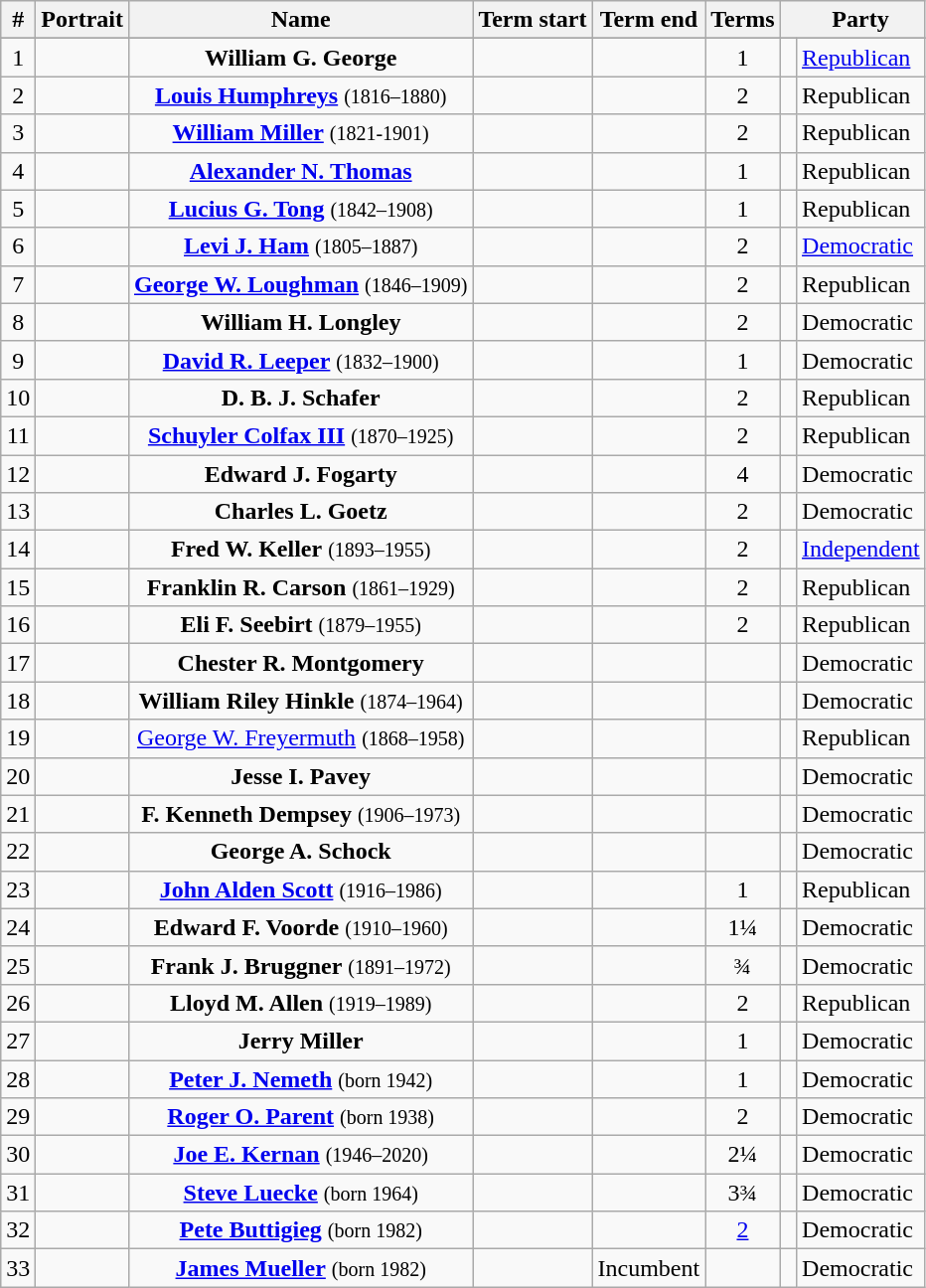<table class="wikitable">
<tr>
<th align=center>#</th>
<th>Portrait</th>
<th>Name</th>
<th>Term start</th>
<th>Term end</th>
<th>Terms</th>
<th class=unsortable> </th>
<th style="border-left-style:hidden; padding:0.1em 0;">Party</th>
</tr>
<tr>
</tr>
<tr>
<td align=center>1</td>
<td></td>
<td align=center><strong>William G. George</strong></td>
<td align=center></td>
<td align=center></td>
<td align=center>1</td>
<td bgcolor=></td>
<td><a href='#'>Republican</a></td>
</tr>
<tr>
<td align=center>2</td>
<td></td>
<td align=center><strong><a href='#'>Louis Humphreys</a></strong> <small>(1816–1880)</small></td>
<td align=center></td>
<td align=center></td>
<td align=center>2</td>
<td bgcolor=></td>
<td>Republican</td>
</tr>
<tr>
<td align=center>3</td>
<td></td>
<td align=center><strong><a href='#'>William Miller</a></strong> <small>(1821-1901)</small></td>
<td align=center></td>
<td align=center></td>
<td align=center>2</td>
<td bgcolor=></td>
<td>Republican</td>
</tr>
<tr>
<td align=center>4</td>
<td></td>
<td align=center><strong><a href='#'>Alexander N. Thomas</a></strong></td>
<td align=center></td>
<td align=center></td>
<td align=center>1</td>
<td bgcolor=></td>
<td>Republican</td>
</tr>
<tr>
<td align=center>5</td>
<td></td>
<td align=center><strong><a href='#'>Lucius G. Tong</a></strong> <small>(1842–1908)</small></td>
<td align=center></td>
<td align=center></td>
<td align=center>1</td>
<td bgcolor=></td>
<td>Republican</td>
</tr>
<tr>
<td align=center>6</td>
<td></td>
<td align=center><strong><a href='#'>Levi J. Ham</a></strong> <small>(1805–1887)</small></td>
<td align=center></td>
<td align=center></td>
<td align=center>2</td>
<td bgcolor=></td>
<td><a href='#'>Democratic</a></td>
</tr>
<tr>
<td align=center>7</td>
<td></td>
<td align=center><strong><a href='#'>George W. Loughman</a></strong> <small>(1846–1909)</small></td>
<td align=center></td>
<td align=center></td>
<td align=center>2</td>
<td bgcolor=></td>
<td>Republican</td>
</tr>
<tr>
<td align=center>8</td>
<td></td>
<td align=center><strong>William H. Longley</strong></td>
<td align=center></td>
<td align=center></td>
<td align=center>2</td>
<td bgcolor=></td>
<td>Democratic</td>
</tr>
<tr>
<td align=center>9</td>
<td></td>
<td align=center><strong><a href='#'>David R. Leeper</a></strong> <small>(1832–1900)</small></td>
<td align=center></td>
<td align=center></td>
<td align=center>1</td>
<td bgcolor=></td>
<td>Democratic</td>
</tr>
<tr>
<td align=center>10</td>
<td></td>
<td align=center><strong>D. B. J. Schafer</strong></td>
<td align=center></td>
<td align=center></td>
<td align=center>2</td>
<td bgcolor=></td>
<td>Republican</td>
</tr>
<tr>
<td align=center>11</td>
<td></td>
<td align=center><strong><a href='#'>Schuyler Colfax III</a></strong> <small>(1870–1925)</small></td>
<td align=center></td>
<td align=center></td>
<td align=center>2</td>
<td bgcolor=></td>
<td>Republican</td>
</tr>
<tr>
<td align=center>12</td>
<td></td>
<td align=center><strong>Edward J. Fogarty</strong></td>
<td align=center></td>
<td align=center></td>
<td align=center>4</td>
<td bgcolor=></td>
<td>Democratic</td>
</tr>
<tr>
<td align=center>13</td>
<td></td>
<td align=center><strong>Charles L. Goetz</strong></td>
<td align=center></td>
<td align=center></td>
<td align=center>2</td>
<td bgcolor=></td>
<td>Democratic</td>
</tr>
<tr>
<td align=center>14</td>
<td></td>
<td align=center><strong>Fred W. Keller</strong> <small>(1893–1955)</small></td>
<td align=center></td>
<td align=center></td>
<td align=center>2</td>
<td></td>
<td><a href='#'>Independent</a></td>
</tr>
<tr>
<td align=center>15</td>
<td></td>
<td align=center><strong>Franklin R. Carson</strong> <small>(1861–1929)</small></td>
<td align=center></td>
<td align=center></td>
<td align=center>2</td>
<td bgcolor=></td>
<td>Republican</td>
</tr>
<tr>
<td align=center>16</td>
<td></td>
<td align=center><strong>Eli F. Seebirt</strong> <small>(1879–1955)</small></td>
<td align=center></td>
<td align=center></td>
<td align=center>2</td>
<td bgcolor=></td>
<td>Republican</td>
</tr>
<tr>
<td align=center>17</td>
<td></td>
<td align=center><strong>Chester R. Montgomery</strong></td>
<td align=center></td>
<td align=center></td>
<td align=center></td>
<td bgcolor=></td>
<td>Democratic</td>
</tr>
<tr>
<td align=center>18</td>
<td></td>
<td align=center><strong>William Riley Hinkle</strong> <small>(1874–1964)</small></td>
<td align=center></td>
<td align=center></td>
<td align=center></td>
<td bgcolor=></td>
<td>Democratic</td>
</tr>
<tr>
<td align=center>19</td>
<td></td>
<td align=center><a href='#'>George W. Freyermuth</a> <small>(1868–1958)</small></td>
<td align=center></td>
<td align=center></td>
<td align=center></td>
<td bgcolor=></td>
<td>Republican</td>
</tr>
<tr>
<td align=center>20</td>
<td></td>
<td align=center><strong>Jesse I. Pavey</strong></td>
<td align=center></td>
<td align=center></td>
<td align=center></td>
<td bgcolor=></td>
<td>Democratic</td>
</tr>
<tr>
<td align=center>21</td>
<td></td>
<td align=center><strong>F. Kenneth Dempsey</strong> <small>(1906–1973)</small></td>
<td align=center></td>
<td align=center></td>
<td align=center></td>
<td bgcolor=></td>
<td>Democratic</td>
</tr>
<tr>
<td align=center>22</td>
<td></td>
<td align=center><strong>George A. Schock</strong></td>
<td align=center></td>
<td align=center></td>
<td align=center></td>
<td bgcolor=></td>
<td>Democratic</td>
</tr>
<tr>
<td align=center>23</td>
<td></td>
<td align=center><strong><a href='#'>John Alden Scott</a></strong> <small>(1916–1986)</small></td>
<td align=center></td>
<td align=center></td>
<td align=center>1</td>
<td bgcolor=></td>
<td>Republican</td>
</tr>
<tr>
<td align=center>24</td>
<td></td>
<td align=center><strong>Edward F. Voorde</strong> <small>(1910–1960)</small></td>
<td align=center></td>
<td align=center></td>
<td align=center>1¼</td>
<td bgcolor=></td>
<td>Democratic</td>
</tr>
<tr>
<td align=center>25</td>
<td></td>
<td align=center><strong>Frank J. Bruggner</strong> <small>(1891–1972)</small></td>
<td align=center></td>
<td align=center></td>
<td align=center>¾</td>
<td bgcolor=></td>
<td>Democratic</td>
</tr>
<tr>
<td align=center>26</td>
<td></td>
<td align=center><strong>Lloyd M. Allen</strong> <small>(1919–1989)</small></td>
<td align=center></td>
<td align=center></td>
<td align=center>2</td>
<td bgcolor=></td>
<td>Republican</td>
</tr>
<tr>
<td align=center>27</td>
<td></td>
<td align=center><strong>Jerry Miller</strong></td>
<td align=center></td>
<td align=center></td>
<td align=center>1</td>
<td bgcolor=></td>
<td>Democratic</td>
</tr>
<tr>
<td align=center>28</td>
<td></td>
<td align=center><strong><a href='#'>Peter J. Nemeth</a></strong> <small>(born 1942)</small></td>
<td align=center></td>
<td align=center></td>
<td align=center>1</td>
<td bgcolor=></td>
<td>Democratic</td>
</tr>
<tr>
<td align=center>29</td>
<td></td>
<td align=center><strong><a href='#'>Roger O. Parent</a></strong> <small>(born 1938)</small></td>
<td align=center></td>
<td align=center></td>
<td align=center>2</td>
<td bgcolor=></td>
<td>Democratic</td>
</tr>
<tr>
<td align=center>30</td>
<td></td>
<td align=center><strong><a href='#'>Joe E. Kernan</a></strong> <small>(1946–2020)</small></td>
<td align=center></td>
<td align=center></td>
<td align=center>2¼</td>
<td bgcolor=></td>
<td>Democratic</td>
</tr>
<tr>
<td align=center>31</td>
<td></td>
<td align=center><strong><a href='#'>Steve Luecke</a></strong> <small>(born 1964)</small></td>
<td align=center></td>
<td align=center></td>
<td align=center>3¾</td>
<td bgcolor=></td>
<td>Democratic</td>
</tr>
<tr>
<td align=center>32</td>
<td></td>
<td align=center><strong><a href='#'>Pete Buttigieg</a></strong> <small>(born 1982)</small></td>
<td align=center></td>
<td align=center></td>
<td align=center><a href='#'>2</a></td>
<td bgcolor=></td>
<td>Democratic</td>
</tr>
<tr>
<td align=center>33</td>
<td></td>
<td align=center><strong><a href='#'>James Mueller</a></strong> <small>(born 1982)</small></td>
<td align=center></td>
<td align=center>Incumbent</td>
<td align=center></td>
<td bgcolor=></td>
<td>Democratic</td>
</tr>
</table>
